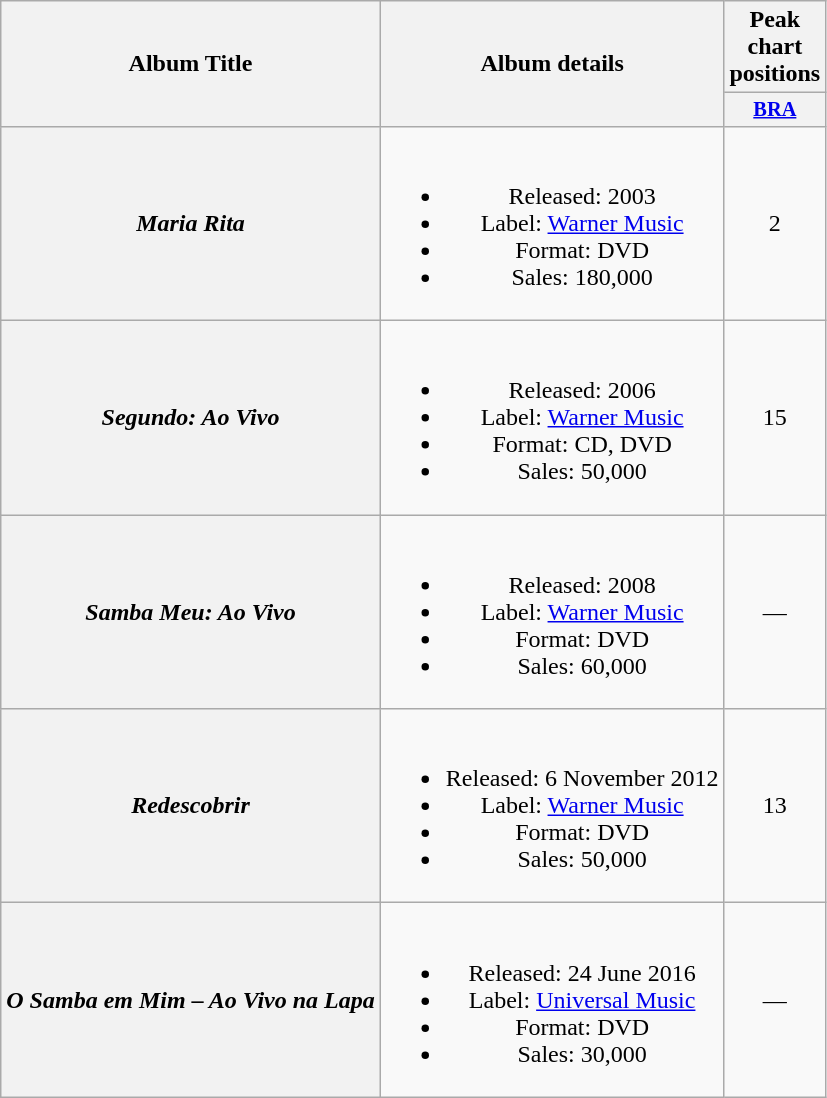<table class="wikitable plainrowheaders" style="text-align:center;" border="1">
<tr>
<th scope="col" rowspan="2">Album Title</th>
<th scope="col" rowspan="2">Album details</th>
<th scope="col" colspan="1">Peak chart positions</th>
</tr>
<tr>
<th scope="col" style="width:3em;font-size:85%;"><a href='#'>BRA</a></th>
</tr>
<tr>
<th scope="row"><strong><em>Maria Rita</em></strong></th>
<td><br><ul><li>Released: 2003</li><li>Label: <a href='#'>Warner Music</a></li><li>Format: DVD</li><li>Sales: 180,000</li></ul></td>
<td>2</td>
</tr>
<tr>
<th scope="row"><strong><em>Segundo: Ao Vivo</em></strong></th>
<td><br><ul><li>Released: 2006</li><li>Label: <a href='#'>Warner Music</a></li><li>Format: CD, DVD</li><li>Sales: 50,000</li></ul></td>
<td>15</td>
</tr>
<tr>
<th scope="row"><strong><em>Samba Meu: Ao Vivo</em></strong></th>
<td><br><ul><li>Released: 2008</li><li>Label: <a href='#'>Warner Music</a></li><li>Format: DVD</li><li>Sales: 60,000</li></ul></td>
<td>—</td>
</tr>
<tr>
<th scope="row"><strong><em>Redescobrir</em></strong></th>
<td><br><ul><li>Released: 6 November 2012</li><li>Label: <a href='#'>Warner Music</a></li><li>Format: DVD</li><li>Sales: 50,000</li></ul></td>
<td>13</td>
</tr>
<tr>
<th scope="row"><strong><em>O Samba em Mim – Ao Vivo na Lapa</em></strong></th>
<td><br><ul><li>Released: 24 June 2016</li><li>Label: <a href='#'>Universal Music</a></li><li>Format: DVD</li><li>Sales: 30,000</li></ul></td>
<td>—</td>
</tr>
</table>
